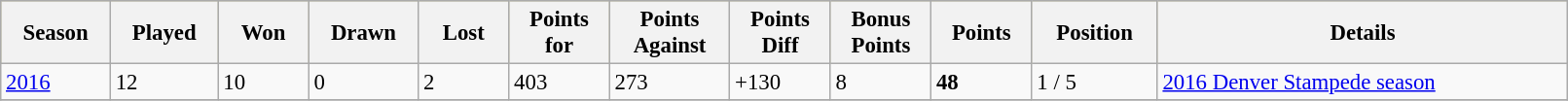<table class="wikitable" width="85%" style="font-size:95%" style="text-align: center;">
<tr bgcolor=#bdb76b>
<th>Season</th>
<th>Played</th>
<th width=55>Won</th>
<th>Drawn</th>
<th width=55>Lost</th>
<th>Points <br> for</th>
<th>Points <br> Against</th>
<th>Points <br> Diff</th>
<th>Bonus <br> Points</th>
<th>Points</th>
<th>Position</th>
<th>Details</th>
</tr>
<tr>
<td><a href='#'>2016</a></td>
<td>12</td>
<td>10</td>
<td>0</td>
<td>2</td>
<td>403</td>
<td>273</td>
<td>+130</td>
<td>8</td>
<td><strong>48</strong></td>
<td>1 / 5</td>
<td><a href='#'>2016 Denver Stampede season</a></td>
</tr>
<tr>
</tr>
</table>
